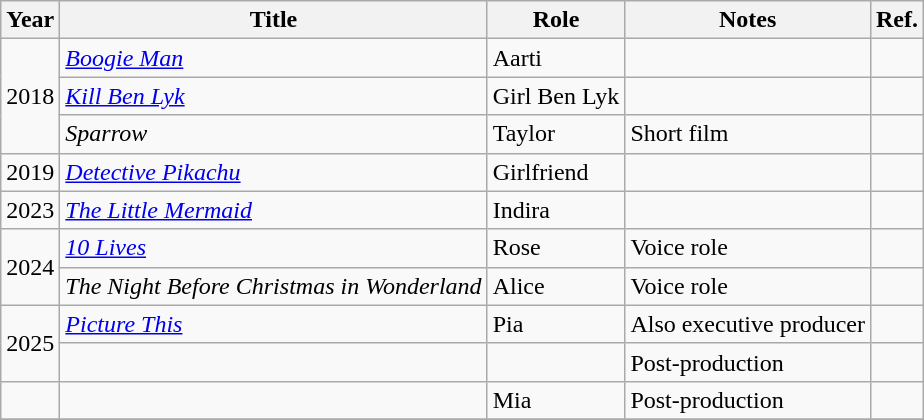<table class="wikitable sortable">
<tr>
<th>Year</th>
<th>Title</th>
<th>Role</th>
<th class="unsortable">Notes</th>
<th>Ref.</th>
</tr>
<tr>
<td rowspan="3">2018</td>
<td><em><a href='#'>Boogie Man</a></em></td>
<td>Aarti</td>
<td></td>
<td></td>
</tr>
<tr>
<td><em><a href='#'>Kill Ben Lyk</a></em></td>
<td>Girl Ben Lyk</td>
<td></td>
<td></td>
</tr>
<tr>
<td><em>Sparrow</em></td>
<td>Taylor</td>
<td>Short film</td>
<td></td>
</tr>
<tr>
<td>2019</td>
<td><em><a href='#'>Detective Pikachu</a></em></td>
<td>Girlfriend</td>
<td></td>
<td></td>
</tr>
<tr>
<td>2023</td>
<td><em><a href='#'>The Little Mermaid</a></em></td>
<td>Indira</td>
<td></td>
<td></td>
</tr>
<tr>
<td rowspan="2">2024</td>
<td><em><a href='#'>10 Lives</a></em></td>
<td>Rose</td>
<td>Voice role</td>
<td></td>
</tr>
<tr>
<td><em>The Night Before Christmas in Wonderland</em></td>
<td>Alice</td>
<td>Voice role</td>
<td></td>
</tr>
<tr>
<td rowspan="2">2025</td>
<td><em><a href='#'>Picture This</a></em></td>
<td>Pia</td>
<td>Also executive producer</td>
<td></td>
</tr>
<tr>
<td></td>
<td></td>
<td>Post-production</td>
<td></td>
</tr>
<tr>
<td></td>
<td></td>
<td>Mia</td>
<td>Post-production</td>
<td></td>
</tr>
<tr>
</tr>
</table>
